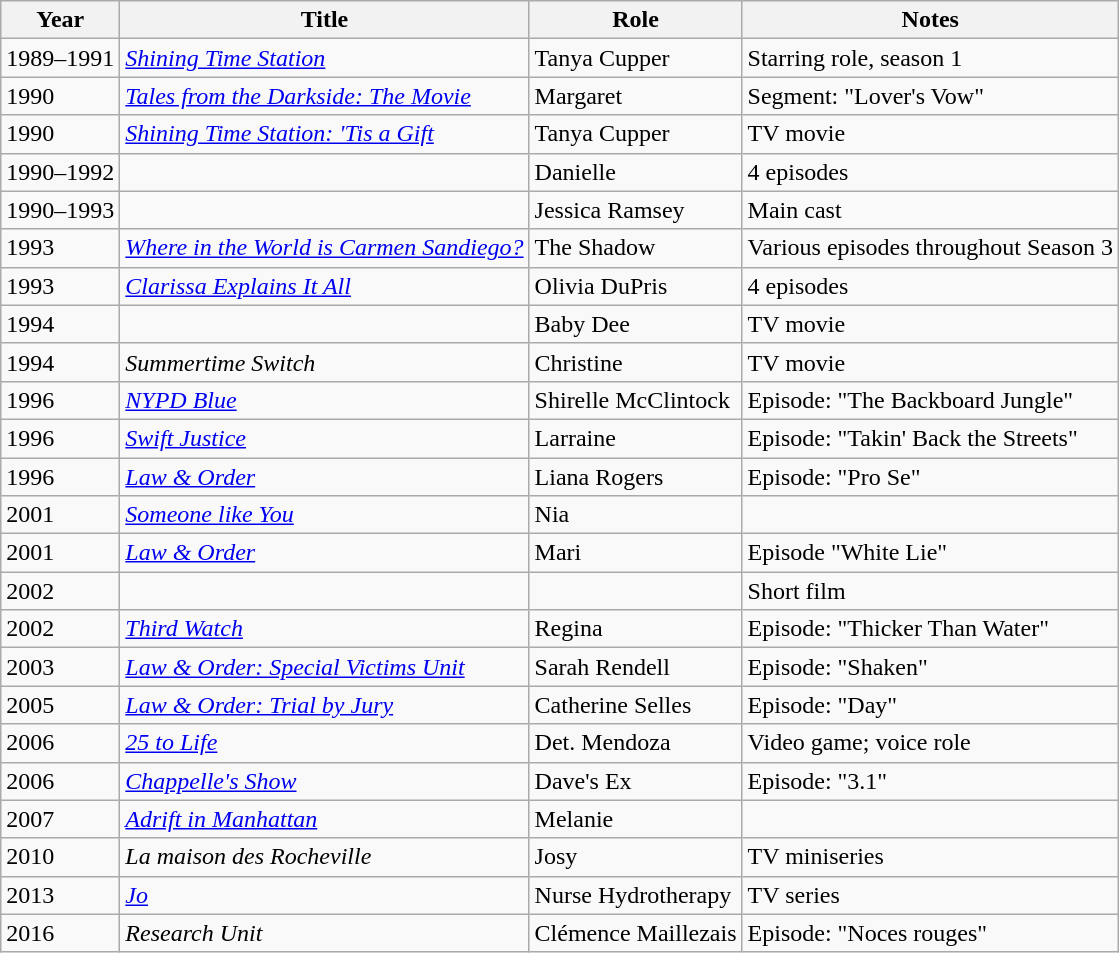<table class="wikitable sortable">
<tr>
<th>Year</th>
<th>Title</th>
<th>Role</th>
<th class="unsortable">Notes</th>
</tr>
<tr>
<td>1989–1991</td>
<td><em><a href='#'>Shining Time Station</a></em></td>
<td>Tanya Cupper</td>
<td>Starring role, season 1</td>
</tr>
<tr>
<td>1990</td>
<td><em><a href='#'>Tales from the Darkside: The Movie</a></em></td>
<td>Margaret</td>
<td>Segment: "Lover's Vow"</td>
</tr>
<tr>
<td>1990</td>
<td><em><a href='#'>Shining Time Station: 'Tis a Gift</a></em></td>
<td>Tanya Cupper</td>
<td>TV movie</td>
</tr>
<tr>
<td>1990–1992</td>
<td><em></em></td>
<td>Danielle</td>
<td>4 episodes</td>
</tr>
<tr>
<td>1990–1993</td>
<td><em></em></td>
<td>Jessica Ramsey</td>
<td>Main cast</td>
</tr>
<tr>
<td>1993</td>
<td><em><a href='#'>Where in the World is Carmen Sandiego?</a></em></td>
<td>The Shadow</td>
<td>Various episodes throughout Season 3</td>
</tr>
<tr>
<td>1993</td>
<td><em><a href='#'>Clarissa Explains It All</a></em></td>
<td>Olivia DuPris</td>
<td>4 episodes</td>
</tr>
<tr>
<td>1994</td>
<td><em></em></td>
<td>Baby Dee</td>
<td>TV movie</td>
</tr>
<tr>
<td>1994</td>
<td><em>Summertime Switch</em></td>
<td>Christine</td>
<td>TV movie</td>
</tr>
<tr>
<td>1996</td>
<td><em><a href='#'>NYPD Blue</a></em></td>
<td>Shirelle McClintock</td>
<td>Episode: "The Backboard Jungle"</td>
</tr>
<tr>
<td>1996</td>
<td><em><a href='#'>Swift Justice</a></em></td>
<td>Larraine</td>
<td>Episode: "Takin' Back the Streets"</td>
</tr>
<tr>
<td>1996</td>
<td><em><a href='#'>Law & Order</a></em></td>
<td>Liana Rogers</td>
<td>Episode: "Pro Se"</td>
</tr>
<tr>
<td>2001</td>
<td><em><a href='#'>Someone like You</a></em></td>
<td>Nia</td>
<td></td>
</tr>
<tr>
<td>2001</td>
<td><em><a href='#'>Law & Order</a></em></td>
<td>Mari</td>
<td>Episode "White Lie"</td>
</tr>
<tr>
<td>2002</td>
<td><em></em></td>
<td></td>
<td>Short film</td>
</tr>
<tr>
<td>2002</td>
<td><em><a href='#'>Third Watch</a></em></td>
<td>Regina</td>
<td>Episode: "Thicker Than Water"</td>
</tr>
<tr>
<td>2003</td>
<td><em><a href='#'>Law & Order: Special Victims Unit</a></em></td>
<td>Sarah Rendell</td>
<td>Episode: "Shaken"</td>
</tr>
<tr>
<td>2005</td>
<td><em><a href='#'>Law & Order: Trial by Jury</a></em></td>
<td>Catherine Selles</td>
<td>Episode: "Day"</td>
</tr>
<tr>
<td>2006</td>
<td><em><a href='#'>25 to Life</a></em></td>
<td>Det. Mendoza</td>
<td>Video game; voice role</td>
</tr>
<tr>
<td>2006</td>
<td><em><a href='#'>Chappelle's Show</a></em></td>
<td>Dave's Ex</td>
<td>Episode: "3.1"</td>
</tr>
<tr>
<td>2007</td>
<td><em><a href='#'>Adrift in Manhattan</a></em></td>
<td>Melanie</td>
<td></td>
</tr>
<tr>
<td>2010</td>
<td><em>La maison des Rocheville</em></td>
<td>Josy</td>
<td>TV miniseries</td>
</tr>
<tr>
<td>2013</td>
<td><em><a href='#'>Jo</a></em></td>
<td>Nurse Hydrotherapy</td>
<td>TV series</td>
</tr>
<tr>
<td>2016</td>
<td><em>Research Unit</em></td>
<td>Clémence Maillezais</td>
<td>Episode: "Noces rouges"</td>
</tr>
</table>
